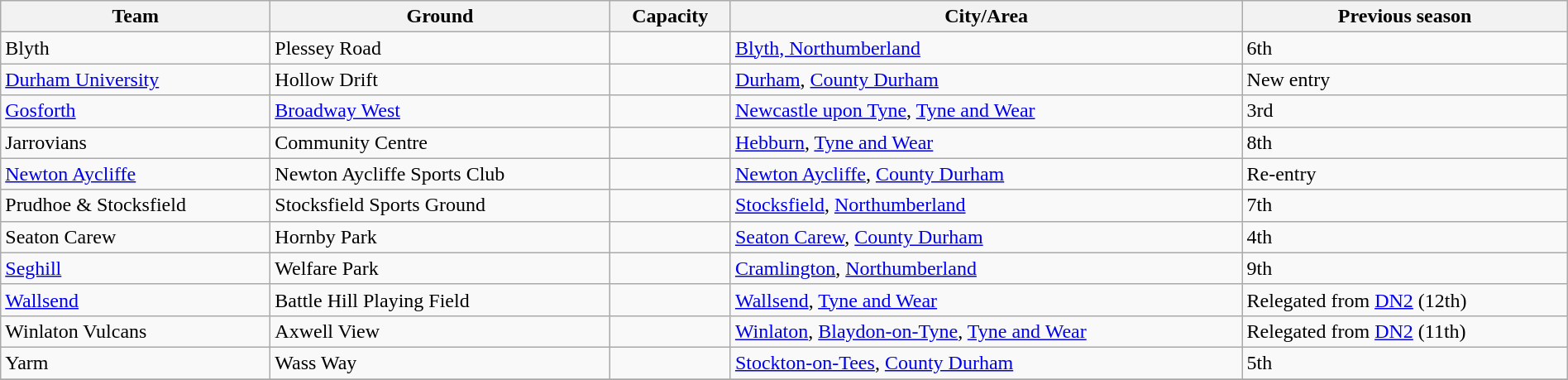<table class="wikitable sortable" width=100%>
<tr>
<th>Team</th>
<th>Ground</th>
<th>Capacity</th>
<th>City/Area</th>
<th>Previous season</th>
</tr>
<tr>
<td>Blyth</td>
<td>Plessey Road</td>
<td></td>
<td><a href='#'>Blyth, Northumberland</a></td>
<td>6th</td>
</tr>
<tr>
<td><a href='#'>Durham University</a></td>
<td>Hollow Drift</td>
<td></td>
<td><a href='#'>Durham</a>, <a href='#'>County Durham</a></td>
<td>New entry</td>
</tr>
<tr>
<td><a href='#'>Gosforth</a></td>
<td><a href='#'>Broadway West</a></td>
<td></td>
<td><a href='#'>Newcastle upon Tyne</a>, <a href='#'>Tyne and Wear</a></td>
<td>3rd</td>
</tr>
<tr>
<td>Jarrovians</td>
<td>Community Centre</td>
<td></td>
<td><a href='#'>Hebburn</a>, <a href='#'>Tyne and Wear</a></td>
<td>8th</td>
</tr>
<tr>
<td><a href='#'>Newton Aycliffe</a></td>
<td>Newton Aycliffe Sports Club</td>
<td></td>
<td><a href='#'>Newton Aycliffe</a>, <a href='#'>County Durham</a></td>
<td>Re-entry</td>
</tr>
<tr>
<td>Prudhoe & Stocksfield</td>
<td>Stocksfield Sports Ground</td>
<td></td>
<td><a href='#'>Stocksfield</a>, <a href='#'>Northumberland</a></td>
<td>7th</td>
</tr>
<tr>
<td>Seaton Carew</td>
<td>Hornby Park</td>
<td></td>
<td><a href='#'>Seaton Carew</a>, <a href='#'>County Durham</a></td>
<td>4th</td>
</tr>
<tr>
<td><a href='#'>Seghill</a></td>
<td>Welfare Park</td>
<td></td>
<td><a href='#'>Cramlington</a>, <a href='#'>Northumberland</a></td>
<td>9th</td>
</tr>
<tr>
<td><a href='#'>Wallsend</a></td>
<td>Battle Hill Playing Field</td>
<td></td>
<td><a href='#'>Wallsend</a>, <a href='#'>Tyne and Wear</a></td>
<td>Relegated from <a href='#'>DN2</a> (12th)</td>
</tr>
<tr>
<td>Winlaton Vulcans</td>
<td>Axwell View</td>
<td></td>
<td><a href='#'>Winlaton</a>, <a href='#'>Blaydon-on-Tyne</a>, <a href='#'>Tyne and Wear</a></td>
<td>Relegated from <a href='#'>DN2</a> (11th)</td>
</tr>
<tr>
<td>Yarm</td>
<td>Wass Way</td>
<td></td>
<td><a href='#'>Stockton-on-Tees</a>, <a href='#'>County Durham</a></td>
<td>5th</td>
</tr>
<tr>
</tr>
</table>
